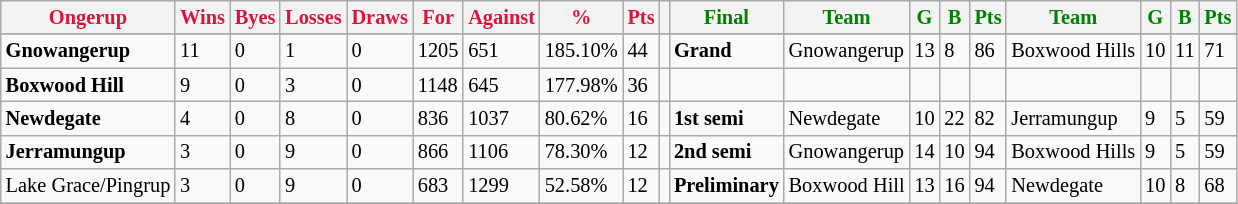<table style="font-size: 85%; text-align: left;" class="wikitable">
<tr>
<th style="color:crimson">Ongerup</th>
<th style="color:crimson">Wins</th>
<th style="color:crimson">Byes</th>
<th style="color:crimson">Losses</th>
<th style="color:crimson">Draws</th>
<th style="color:crimson">For</th>
<th style="color:crimson">Against</th>
<th style="color:crimson">%</th>
<th style="color:crimson">Pts</th>
<th></th>
<th style="color:green">Final</th>
<th style="color:green">Team</th>
<th style="color:green">G</th>
<th style="color:green">B</th>
<th style="color:green">Pts</th>
<th style="color:green">Team</th>
<th style="color:green">G</th>
<th style="color:green">B</th>
<th style="color:green">Pts</th>
</tr>
<tr>
</tr>
<tr>
</tr>
<tr>
<td><strong>	Gnowangerup	</strong></td>
<td>11</td>
<td>0</td>
<td>1</td>
<td>0</td>
<td>1205</td>
<td>651</td>
<td>185.10%</td>
<td>44</td>
<td></td>
<td><strong>Grand</strong></td>
<td>Gnowangerup</td>
<td>13</td>
<td>8</td>
<td>86</td>
<td>Boxwood Hills</td>
<td>10</td>
<td>11</td>
<td>71</td>
</tr>
<tr>
<td><strong>	Boxwood Hill	</strong></td>
<td>9</td>
<td>0</td>
<td>3</td>
<td>0</td>
<td>1148</td>
<td>645</td>
<td>177.98%</td>
<td>36</td>
<td></td>
<td></td>
<td></td>
<td></td>
<td></td>
<td></td>
<td></td>
<td></td>
<td></td>
<td></td>
</tr>
<tr>
<td><strong>	Newdegate	</strong></td>
<td>4</td>
<td>0</td>
<td>8</td>
<td>0</td>
<td>836</td>
<td>1037</td>
<td>80.62%</td>
<td>16</td>
<td></td>
<td><strong>1st semi</strong></td>
<td>Newdegate</td>
<td>10</td>
<td>22</td>
<td>82</td>
<td>Jerramungup</td>
<td>9</td>
<td>5</td>
<td>59</td>
</tr>
<tr>
<td><strong>	Jerramungup	</strong></td>
<td>3</td>
<td>0</td>
<td>9</td>
<td>0</td>
<td>866</td>
<td>1106</td>
<td>78.30%</td>
<td>12</td>
<td></td>
<td><strong>2nd semi</strong></td>
<td>Gnowangerup</td>
<td>14</td>
<td>10</td>
<td>94</td>
<td>Boxwood Hills</td>
<td>9</td>
<td>5</td>
<td>59</td>
</tr>
<tr>
<td>Lake Grace/Pingrup</td>
<td>3</td>
<td>0</td>
<td>9</td>
<td>0</td>
<td>683</td>
<td>1299</td>
<td>52.58%</td>
<td>12</td>
<td></td>
<td><strong>Preliminary</strong></td>
<td>Boxwood Hill</td>
<td>13</td>
<td>16</td>
<td>94</td>
<td>Newdegate</td>
<td>10</td>
<td>8</td>
<td>68</td>
</tr>
<tr>
</tr>
</table>
